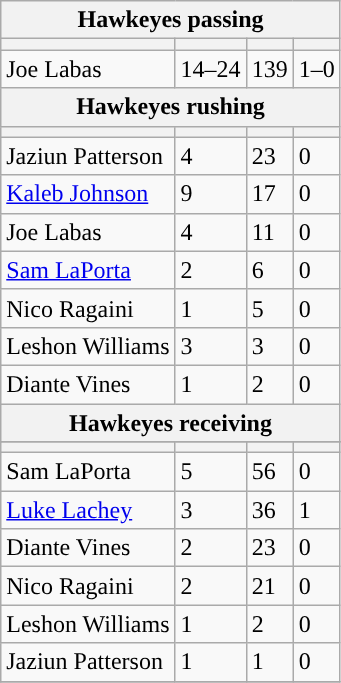<table class="wikitable plainrowheaders">
<tr>
<th colspan="6">Hawkeyes passing</th>
</tr>
<tr>
<th scope="col"></th>
<th scope="col"></th>
<th scope="col"></th>
<th scope="col"></th>
</tr>
<tr>
<td>Joe Labas</td>
<td>14–24</td>
<td>139</td>
<td>1–0</td>
</tr>
<tr>
<th colspan="6">Hawkeyes rushing</th>
</tr>
<tr>
<th scope="col"></th>
<th scope="col"></th>
<th scope="col"></th>
<th scope="col"></th>
</tr>
<tr>
<td>Jaziun Patterson</td>
<td>4</td>
<td>23</td>
<td>0</td>
</tr>
<tr>
<td><a href='#'>Kaleb Johnson</a></td>
<td>9</td>
<td>17</td>
<td>0</td>
</tr>
<tr>
<td>Joe Labas</td>
<td>4</td>
<td>11</td>
<td>0</td>
</tr>
<tr>
<td><a href='#'>Sam LaPorta</a></td>
<td>2</td>
<td>6</td>
<td>0</td>
</tr>
<tr>
<td>Nico Ragaini</td>
<td>1</td>
<td>5</td>
<td>0</td>
</tr>
<tr>
<td>Leshon Williams</td>
<td>3</td>
<td>3</td>
<td>0</td>
</tr>
<tr>
<td>Diante Vines</td>
<td>1</td>
<td>2</td>
<td>0</td>
</tr>
<tr>
<th colspan="6">Hawkeyes receiving</th>
</tr>
<tr>
</tr>
<tr>
<th scope="col"></th>
<th scope="col"></th>
<th scope="col"></th>
<th scope="col"></th>
</tr>
<tr>
<td>Sam LaPorta</td>
<td>5</td>
<td>56</td>
<td>0</td>
</tr>
<tr>
<td><a href='#'>Luke Lachey</a></td>
<td>3</td>
<td>36</td>
<td>1</td>
</tr>
<tr>
<td>Diante Vines</td>
<td>2</td>
<td>23</td>
<td>0</td>
</tr>
<tr>
<td>Nico Ragaini</td>
<td>2</td>
<td>21</td>
<td>0</td>
</tr>
<tr>
<td>Leshon Williams</td>
<td>1</td>
<td>2</td>
<td>0</td>
</tr>
<tr>
<td>Jaziun Patterson</td>
<td>1</td>
<td>1</td>
<td>0</td>
</tr>
<tr>
</tr>
</table>
